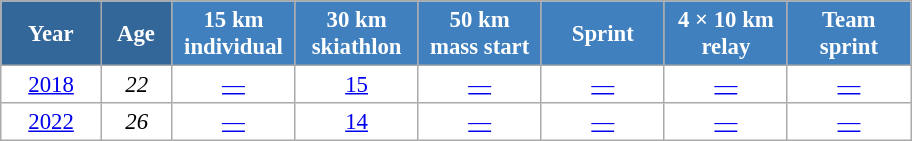<table class="wikitable" style="font-size:95%; text-align:center; border:grey solid 1px; border-collapse:collapse; background:#ffffff;">
<tr>
<th style="background-color:#369; color:white; width:60px;"> Year </th>
<th style="background-color:#369; color:white; width:40px;"> Age </th>
<th style="background-color:#4180be; color:white; width:75px;"> 15 km <br> individual </th>
<th style="background-color:#4180be; color:white; width:75px;"> 30 km <br> skiathlon </th>
<th style="background-color:#4180be; color:white; width:75px;"> 50 km <br> mass start </th>
<th style="background-color:#4180be; color:white; width:75px;"> Sprint </th>
<th style="background-color:#4180be; color:white; width:75px;"> 4 × 10 km <br> relay </th>
<th style="background-color:#4180be; color:white; width:75px;"> Team <br> sprint </th>
</tr>
<tr>
<td><a href='#'>2018</a></td>
<td><em>22</em></td>
<td><a href='#'>—</a></td>
<td><a href='#'>15</a></td>
<td><a href='#'>—</a></td>
<td><a href='#'>—</a></td>
<td><a href='#'>—</a></td>
<td><a href='#'>—</a></td>
</tr>
<tr>
<td><a href='#'>2022</a></td>
<td><em>26</em></td>
<td><a href='#'>—</a></td>
<td><a href='#'>14</a></td>
<td><a href='#'>—</a></td>
<td><a href='#'>—</a></td>
<td><a href='#'>—</a></td>
<td><a href='#'>—</a></td>
</tr>
</table>
